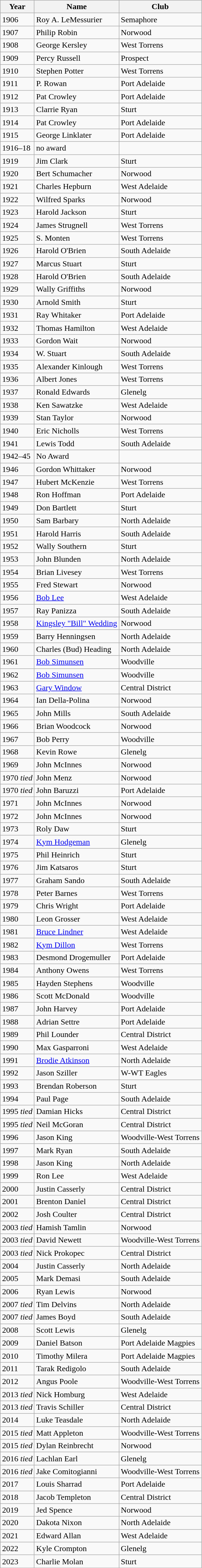<table class="wikitable">
<tr>
<th>Year</th>
<th>Name</th>
<th>Club</th>
</tr>
<tr>
<td>1906</td>
<td>Roy A. LeMessurier</td>
<td>Semaphore</td>
</tr>
<tr>
<td>1907</td>
<td>Philip Robin</td>
<td>Norwood</td>
</tr>
<tr>
<td>1908</td>
<td>George Kersley</td>
<td>West Torrens</td>
</tr>
<tr>
<td>1909</td>
<td>Percy Russell</td>
<td>Prospect</td>
</tr>
<tr>
<td>1910</td>
<td>Stephen Potter</td>
<td>West Torrens</td>
</tr>
<tr>
<td>1911</td>
<td>P. Rowan</td>
<td>Port Adelaide</td>
</tr>
<tr>
<td>1912</td>
<td>Pat Crowley</td>
<td>Port Adelaide</td>
</tr>
<tr>
<td>1913</td>
<td>Clarrie Ryan</td>
<td>Sturt</td>
</tr>
<tr>
<td>1914</td>
<td>Pat Crowley</td>
<td>Port Adelaide</td>
</tr>
<tr>
<td>1915</td>
<td>George Linklater</td>
<td>Port Adelaide</td>
</tr>
<tr>
<td>1916–18</td>
<td>no award</td>
<td></td>
</tr>
<tr>
<td>1919</td>
<td>Jim Clark</td>
<td>Sturt</td>
</tr>
<tr>
<td>1920</td>
<td>Bert Schumacher</td>
<td>Norwood</td>
</tr>
<tr>
<td>1921</td>
<td>Charles Hepburn</td>
<td>West Adelaide</td>
</tr>
<tr>
<td>1922</td>
<td>Wilfred Sparks</td>
<td>Norwood</td>
</tr>
<tr>
<td>1923</td>
<td>Harold Jackson</td>
<td>Sturt</td>
</tr>
<tr>
<td>1924</td>
<td>James Strugnell</td>
<td>West Torrens</td>
</tr>
<tr>
<td>1925</td>
<td>S. Monten</td>
<td>West Torrens</td>
</tr>
<tr>
<td>1926</td>
<td>Harold O'Brien</td>
<td>South Adelaide</td>
</tr>
<tr>
<td>1927</td>
<td>Marcus Stuart</td>
<td>Sturt</td>
</tr>
<tr>
<td>1928</td>
<td>Harold O'Brien</td>
<td>South Adelaide</td>
</tr>
<tr>
<td>1929</td>
<td>Wally Griffiths</td>
<td>Norwood</td>
</tr>
<tr>
<td>1930</td>
<td>Arnold Smith</td>
<td>Sturt</td>
</tr>
<tr>
<td>1931</td>
<td>Ray Whitaker</td>
<td>Port Adelaide</td>
</tr>
<tr>
<td>1932</td>
<td>Thomas Hamilton</td>
<td>West Adelaide</td>
</tr>
<tr>
<td>1933</td>
<td>Gordon Wait</td>
<td>Norwood</td>
</tr>
<tr>
<td>1934</td>
<td>W. Stuart</td>
<td>South Adelaide</td>
</tr>
<tr>
<td>1935</td>
<td>Alexander Kinlough</td>
<td>West Torrens</td>
</tr>
<tr>
<td>1936</td>
<td>Albert Jones</td>
<td>West Torrens</td>
</tr>
<tr>
<td>1937</td>
<td>Ronald Edwards</td>
<td>Glenelg</td>
</tr>
<tr>
<td>1938</td>
<td>Ken Sawatzke</td>
<td>West Adelaide</td>
</tr>
<tr>
<td>1939</td>
<td>Stan Taylor</td>
<td>Norwood</td>
</tr>
<tr>
<td>1940</td>
<td>Eric Nicholls</td>
<td>West Torrens</td>
</tr>
<tr>
<td>1941</td>
<td>Lewis Todd</td>
<td>South Adelaide</td>
</tr>
<tr>
<td>1942–45</td>
<td>No Award</td>
<td></td>
</tr>
<tr>
<td>1946</td>
<td>Gordon Whittaker</td>
<td>Norwood</td>
</tr>
<tr>
<td>1947</td>
<td>Hubert McKenzie</td>
<td>West Torrens</td>
</tr>
<tr>
<td>1948</td>
<td>Ron Hoffman</td>
<td>Port Adelaide</td>
</tr>
<tr>
<td>1949</td>
<td>Don Bartlett</td>
<td>Sturt</td>
</tr>
<tr>
<td>1950</td>
<td>Sam Barbary</td>
<td>North Adelaide</td>
</tr>
<tr>
<td>1951</td>
<td>Harold Harris</td>
<td>South Adelaide</td>
</tr>
<tr>
<td>1952</td>
<td>Wally Southern</td>
<td>Sturt</td>
</tr>
<tr>
<td>1953</td>
<td>John Blunden</td>
<td>North Adelaide</td>
</tr>
<tr>
<td>1954</td>
<td>Brian Livesey</td>
<td>West Torrens</td>
</tr>
<tr>
<td>1955</td>
<td>Fred Stewart</td>
<td>Norwood</td>
</tr>
<tr>
<td>1956</td>
<td><a href='#'>Bob Lee</a></td>
<td>West Adelaide</td>
</tr>
<tr>
<td>1957</td>
<td>Ray Panizza</td>
<td>South Adelaide</td>
</tr>
<tr>
<td>1958</td>
<td><a href='#'>Kingsley "Bill" Wedding</a></td>
<td>Norwood</td>
</tr>
<tr>
<td>1959</td>
<td>Barry Henningsen</td>
<td>North Adelaide</td>
</tr>
<tr>
<td>1960</td>
<td>Charles (Bud) Heading</td>
<td>North Adelaide</td>
</tr>
<tr>
<td>1961</td>
<td><a href='#'>Bob Simunsen</a></td>
<td>Woodville</td>
</tr>
<tr>
<td>1962</td>
<td><a href='#'>Bob Simunsen</a></td>
<td>Woodville</td>
</tr>
<tr>
<td>1963</td>
<td><a href='#'>Gary Window</a></td>
<td>Central District</td>
</tr>
<tr>
<td>1964</td>
<td>Ian Della-Polina</td>
<td>Norwood</td>
</tr>
<tr>
<td>1965</td>
<td>John Mills</td>
<td>South Adelaide</td>
</tr>
<tr>
<td>1966</td>
<td>Brian Woodcock</td>
<td>Norwood</td>
</tr>
<tr>
<td>1967</td>
<td>Bob Perry</td>
<td>Woodville</td>
</tr>
<tr>
<td>1968</td>
<td>Kevin Rowe</td>
<td>Glenelg</td>
</tr>
<tr>
<td>1969</td>
<td>John McInnes</td>
<td>Norwood</td>
</tr>
<tr>
<td>1970 <em>tied</em></td>
<td>John Menz</td>
<td>Norwood</td>
</tr>
<tr>
<td>1970 <em>tied</em></td>
<td>John Baruzzi</td>
<td>Port Adelaide</td>
</tr>
<tr>
<td>1971</td>
<td>John McInnes</td>
<td>Norwood</td>
</tr>
<tr>
<td>1972</td>
<td>John McInnes</td>
<td>Norwood</td>
</tr>
<tr>
<td>1973</td>
<td>Roly Daw</td>
<td>Sturt</td>
</tr>
<tr>
<td>1974</td>
<td><a href='#'>Kym Hodgeman</a></td>
<td>Glenelg</td>
</tr>
<tr>
<td>1975</td>
<td>Phil Heinrich</td>
<td>Sturt</td>
</tr>
<tr>
<td>1976</td>
<td>Jim Katsaros</td>
<td>Sturt</td>
</tr>
<tr>
<td>1977</td>
<td>Graham Sando</td>
<td>South Adelaide</td>
</tr>
<tr>
<td>1978</td>
<td>Peter Barnes</td>
<td>West Torrens</td>
</tr>
<tr>
<td>1979</td>
<td>Chris Wright</td>
<td>Port Adelaide</td>
</tr>
<tr>
<td>1980</td>
<td>Leon Grosser</td>
<td>West Adelaide</td>
</tr>
<tr>
<td>1981</td>
<td><a href='#'>Bruce Lindner</a></td>
<td>West Adelaide</td>
</tr>
<tr>
<td>1982</td>
<td><a href='#'>Kym Dillon</a></td>
<td>West Torrens</td>
</tr>
<tr>
<td>1983</td>
<td>Desmond Drogemuller</td>
<td>Port Adelaide</td>
</tr>
<tr>
<td>1984</td>
<td>Anthony Owens</td>
<td>West Torrens</td>
</tr>
<tr>
<td>1985</td>
<td>Hayden Stephens</td>
<td>Woodville</td>
</tr>
<tr>
<td>1986</td>
<td>Scott McDonald</td>
<td>Woodville</td>
</tr>
<tr>
<td>1987</td>
<td>John Harvey</td>
<td>Port Adelaide</td>
</tr>
<tr>
<td>1988</td>
<td>Adrian Settre</td>
<td>Port Adelaide</td>
</tr>
<tr>
<td>1989</td>
<td>Phil Lounder</td>
<td>Central District</td>
</tr>
<tr>
<td>1990</td>
<td>Max Gasparroni</td>
<td>West Adelaide</td>
</tr>
<tr>
<td>1991</td>
<td><a href='#'>Brodie Atkinson</a></td>
<td>North Adelaide</td>
</tr>
<tr>
<td>1992</td>
<td>Jason Sziller</td>
<td>W-WT Eagles</td>
</tr>
<tr>
<td>1993</td>
<td>Brendan Roberson</td>
<td>Sturt</td>
</tr>
<tr>
<td>1994</td>
<td>Paul Page</td>
<td>South Adelaide</td>
</tr>
<tr>
<td>1995 <em>tied</em></td>
<td>Damian Hicks</td>
<td>Central District</td>
</tr>
<tr>
<td>1995 <em>tied</em></td>
<td>Neil McGoran</td>
<td>Central District</td>
</tr>
<tr>
<td>1996</td>
<td>Jason King</td>
<td>Woodville-West Torrens</td>
</tr>
<tr>
<td>1997</td>
<td>Mark Ryan</td>
<td>South Adelaide</td>
</tr>
<tr>
<td>1998</td>
<td>Jason King</td>
<td>North Adelaide</td>
</tr>
<tr>
<td>1999</td>
<td>Ron Lee</td>
<td>West Adelaide</td>
</tr>
<tr>
<td>2000</td>
<td>Justin Casserly</td>
<td>Central District</td>
</tr>
<tr>
<td>2001</td>
<td>Brenton Daniel</td>
<td>Central District</td>
</tr>
<tr>
<td>2002</td>
<td>Josh Coulter</td>
<td>Central District</td>
</tr>
<tr>
<td>2003 <em>tied</em></td>
<td>Hamish Tamlin</td>
<td>Norwood</td>
</tr>
<tr>
<td>2003 <em>tied</em></td>
<td>David Newett</td>
<td>Woodville-West Torrens</td>
</tr>
<tr>
<td>2003 <em>tied</em></td>
<td>Nick Prokopec</td>
<td>Central District</td>
</tr>
<tr>
<td>2004</td>
<td>Justin Casserly</td>
<td>North Adelaide</td>
</tr>
<tr>
<td>2005</td>
<td>Mark Demasi</td>
<td>South Adelaide</td>
</tr>
<tr>
<td>2006</td>
<td>Ryan Lewis</td>
<td>Norwood</td>
</tr>
<tr>
<td>2007 <em>tied</em></td>
<td>Tim Delvins</td>
<td>North Adelaide</td>
</tr>
<tr>
<td>2007 <em>tied</em></td>
<td>James Boyd</td>
<td>South Adelaide</td>
</tr>
<tr>
<td>2008</td>
<td>Scott Lewis</td>
<td>Glenelg</td>
</tr>
<tr>
<td>2009</td>
<td>Daniel Batson</td>
<td>Port Adelaide Magpies</td>
</tr>
<tr>
<td>2010</td>
<td>Timothy Milera</td>
<td>Port Adelaide Magpies</td>
</tr>
<tr>
<td>2011</td>
<td>Tarak Redigolo</td>
<td>South Adelaide</td>
</tr>
<tr>
<td>2012</td>
<td>Angus Poole</td>
<td>Woodville-West Torrens</td>
</tr>
<tr>
<td>2013 <em>tied</em></td>
<td>Nick Homburg</td>
<td>West Adelaide</td>
</tr>
<tr>
<td>2013 <em>tied</em></td>
<td>Travis Schiller</td>
<td>Central District</td>
</tr>
<tr>
<td>2014</td>
<td>Luke Teasdale</td>
<td>North Adelaide</td>
</tr>
<tr>
<td>2015 <em>tied</em></td>
<td>Matt Appleton</td>
<td>Woodville-West Torrens</td>
</tr>
<tr>
<td>2015 <em>tied</em></td>
<td>Dylan Reinbrecht</td>
<td>Norwood</td>
</tr>
<tr>
<td>2016 <em>tied</em></td>
<td>Lachlan Earl</td>
<td>Glenelg</td>
</tr>
<tr>
<td>2016 <em>tied</em></td>
<td>Jake Comitogianni</td>
<td>Woodville-West Torrens</td>
</tr>
<tr>
<td>2017</td>
<td>Louis Sharrad</td>
<td>Port Adelaide</td>
</tr>
<tr>
<td>2018</td>
<td>Jacob Templeton</td>
<td>Central District</td>
</tr>
<tr>
<td>2019</td>
<td>Jed Spence</td>
<td>Norwood</td>
</tr>
<tr>
<td>2020</td>
<td>Dakota Nixon</td>
<td>North Adelaide</td>
</tr>
<tr>
<td>2021</td>
<td>Edward Allan</td>
<td>West Adelaide</td>
</tr>
<tr>
<td>2022</td>
<td>Kyle Crompton</td>
<td>Glenelg</td>
</tr>
<tr>
<td>2023</td>
<td>Charlie Molan</td>
<td>Sturt</td>
</tr>
</table>
